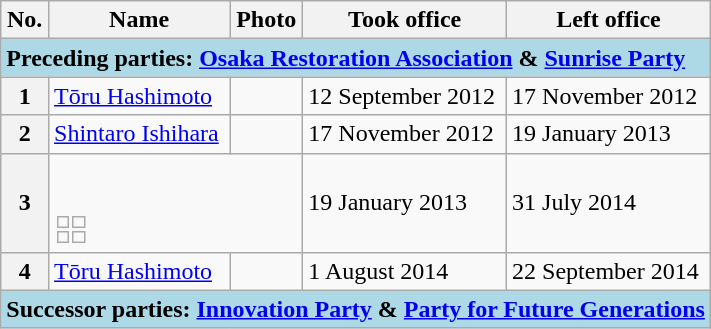<table class="wikitable">
<tr>
<th>No.</th>
<th>Name</th>
<th>Photo</th>
<th>Took office</th>
<th>Left office</th>
</tr>
<tr>
<td bgcolor="lightblue" colspan="5"><strong>Preceding parties: <a href='#'>Osaka Restoration Association</a>  & <a href='#'>Sunrise Party</a></strong></td>
</tr>
<tr>
<th>1</th>
<td><a href='#'>Tōru Hashimoto</a></td>
<td></td>
<td>12 September 2012</td>
<td>17 November 2012</td>
</tr>
<tr>
<th>2</th>
<td><a href='#'>Shintaro Ishihara</a></td>
<td></td>
<td>17 November 2012</td>
<td>19 January 2013</td>
</tr>
<tr>
<th>3</th>
<td colspan="2" style="text-align:center;"><br><br><table style="text-align: center;">
<tr>
<td></td>
<td></td>
</tr>
<tr>
<td></td>
<td></td>
</tr>
</table>
<em></td>
<td>19 January 2013</td>
<td>31 July 2014</td>
</tr>
<tr>
<th>4</th>
<td><a href='#'>Tōru Hashimoto</a></td>
<td></td>
<td>1 August 2014</td>
<td>22 September 2014</td>
</tr>
<tr>
<td bgcolor="lightblue" colspan="5"><strong>Successor parties: <a href='#'>Innovation Party</a> & <a href='#'>Party for Future Generations</a></strong></td>
</tr>
</table>
